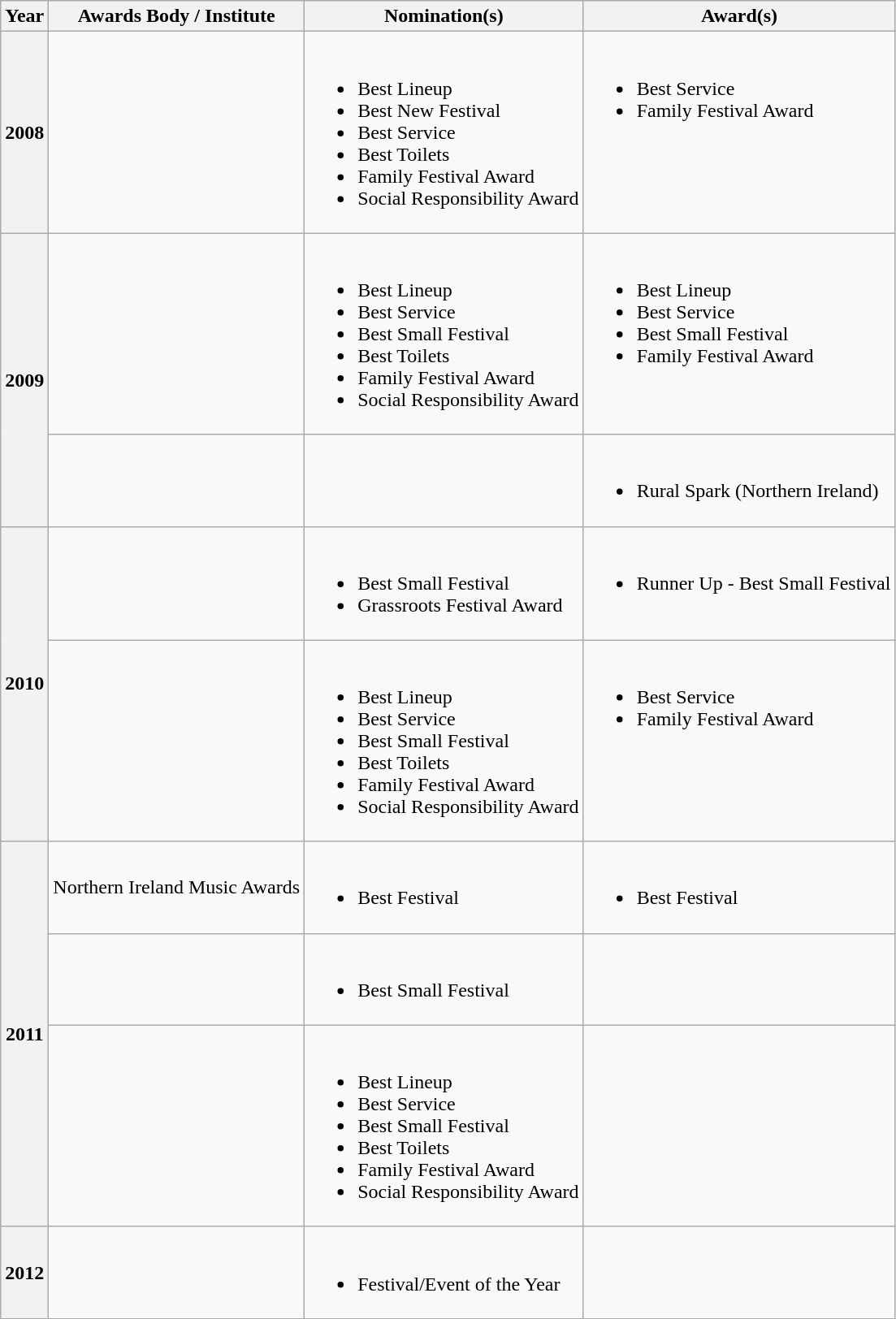<table class="wikitable">
<tr>
<th>Year</th>
<th>Awards Body / Institute</th>
<th>Nomination(s)</th>
<th>Award(s)</th>
</tr>
<tr>
<th>2008</th>
<td align="center" valign="middle"></td>
<td valign="top"><br><ul><li>Best Lineup</li><li>Best New Festival</li><li>Best Service</li><li>Best Toilets</li><li>Family Festival Award</li><li>Social Responsibility Award</li></ul></td>
<td valign="top"><br><ul><li>Best Service</li><li>Family Festival Award</li></ul></td>
</tr>
<tr>
<th rowspan="2">2009</th>
<td align="center" valign="middle"></td>
<td valign="top"><br><ul><li>Best Lineup</li><li>Best Service</li><li>Best Small Festival</li><li>Best Toilets</li><li>Family Festival Award</li><li>Social Responsibility Award</li></ul></td>
<td valign="top"><br><ul><li>Best Lineup</li><li>Best Service</li><li>Best Small Festival</li><li>Family Festival Award</li></ul></td>
</tr>
<tr>
<td align="center" valign="middle"></td>
<td valign="top"></td>
<td valign="top"><br><ul><li>Rural Spark (Northern Ireland)</li></ul></td>
</tr>
<tr>
<th rowspan="2">2010</th>
<td align="center" valign="middle"></td>
<td valign="top"><br><ul><li>Best Small Festival</li><li>Grassroots Festival Award</li></ul></td>
<td valign="top"><br><ul><li>Runner Up - Best Small Festival</li></ul></td>
</tr>
<tr>
<td align="center" valign="middle"></td>
<td valign="top"><br><ul><li>Best Lineup</li><li>Best Service</li><li>Best Small Festival</li><li>Best Toilets</li><li>Family Festival Award</li><li>Social Responsibility Award</li></ul></td>
<td valign="top"><br><ul><li>Best Service</li><li>Family Festival Award</li></ul></td>
</tr>
<tr>
<th rowspan="3">2011</th>
<td align="center" valign="middle">Northern Ireland Music Awards</td>
<td valign="top"><br><ul><li>Best Festival</li></ul></td>
<td valign="top"><br><ul><li>Best Festival</li></ul></td>
</tr>
<tr>
<td align="center" valign="middle"></td>
<td valign="top"><br><ul><li>Best Small Festival</li></ul></td>
<td valign="top"></td>
</tr>
<tr>
<td align="center" valign="middle"></td>
<td valign="top"><br><ul><li>Best Lineup</li><li>Best Service</li><li>Best Small Festival</li><li>Best Toilets</li><li>Family Festival Award</li><li>Social Responsibility Award</li></ul></td>
<td valign="top"></td>
</tr>
<tr>
<th rowspan="1">2012</th>
<td align="center" valign="middle"></td>
<td valign="top"><br><ul><li>Festival/Event of the Year</li></ul></td>
<td valign="top"></td>
</tr>
<tr>
</tr>
</table>
